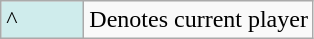<table class="wikitable">
<tr>
<td style="background-color:#CFECEC; width:3em">^</td>
<td>Denotes current player</td>
</tr>
</table>
